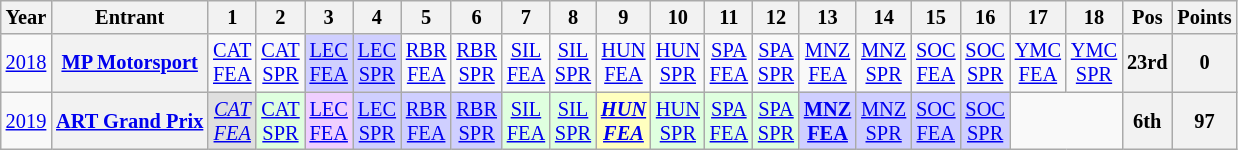<table class="wikitable" style="text-align:center; font-size:85%">
<tr>
<th>Year</th>
<th>Entrant</th>
<th>1</th>
<th>2</th>
<th>3</th>
<th>4</th>
<th>5</th>
<th>6</th>
<th>7</th>
<th>8</th>
<th>9</th>
<th>10</th>
<th>11</th>
<th>12</th>
<th>13</th>
<th>14</th>
<th>15</th>
<th>16</th>
<th>17</th>
<th>18</th>
<th>Pos</th>
<th>Points</th>
</tr>
<tr>
<td><a href='#'>2018</a></td>
<th nowrap><a href='#'>MP Motorsport</a></th>
<td style="background:#;"><a href='#'>CAT<br>FEA</a></td>
<td style="background:#;"><a href='#'>CAT<br>SPR</a></td>
<td style="background:#CFCFFF;"><a href='#'>LEC<br>FEA</a><br></td>
<td style="background:#CFCFFF;"><a href='#'>LEC<br>SPR</a><br></td>
<td style="background:#;"><a href='#'>RBR<br>FEA</a></td>
<td style="background:#;"><a href='#'>RBR<br>SPR</a></td>
<td style="background:#;"><a href='#'>SIL<br>FEA</a></td>
<td style="background:#;"><a href='#'>SIL<br>SPR</a></td>
<td style="background:#;"><a href='#'>HUN<br>FEA</a></td>
<td style="background:#;"><a href='#'>HUN<br>SPR</a></td>
<td style="background:#;"><a href='#'>SPA<br>FEA</a></td>
<td style="background:#;"><a href='#'>SPA<br>SPR</a></td>
<td style="background:#;"><a href='#'>MNZ<br>FEA</a></td>
<td style="background:#;"><a href='#'>MNZ<br>SPR</a></td>
<td style="background:#;"><a href='#'>SOC<br>FEA</a></td>
<td style="background:#;"><a href='#'>SOC<br>SPR</a></td>
<td style="background:#;"><a href='#'>YMC<br>FEA</a></td>
<td style="background:#;"><a href='#'>YMC<br>SPR</a></td>
<th>23rd</th>
<th>0</th>
</tr>
<tr>
<td><a href='#'>2019</a></td>
<th nowrap><a href='#'>ART Grand Prix</a></th>
<td style="background:#DFDFDF;"><em><a href='#'>CAT<br>FEA</a></em><br></td>
<td style="background:#DFFFDF;"><a href='#'>CAT<br>SPR</a><br></td>
<td style="background:#EFCFFF;"><a href='#'>LEC<br>FEA</a><br></td>
<td style="background:#CFCFFF;"><a href='#'>LEC<br>SPR</a><br></td>
<td style="background:#CFCFFF;"><a href='#'>RBR<br>FEA</a><br></td>
<td style="background:#CFCFFF;"><a href='#'>RBR<br>SPR</a><br></td>
<td style="background:#DFFFDF;"><a href='#'>SIL<br>FEA</a><br></td>
<td style="background:#DFFFDF;"><a href='#'>SIL<br>SPR</a><br></td>
<td style="background:#FFFFBF;"><strong><em><a href='#'>HUN<br>FEA</a></em></strong><br></td>
<td style="background:#DFFFDF;"><a href='#'>HUN<br>SPR</a><br></td>
<td style="background:#DFFFDF;"><a href='#'>SPA<br>FEA</a><br></td>
<td style="background:#DFFFDF;"><a href='#'>SPA<br>SPR</a><br></td>
<td style="background:#CFCFFF;"><strong><a href='#'>MNZ<br>FEA</a></strong><br></td>
<td style="background:#CFCFFF;"><a href='#'>MNZ<br>SPR</a><br></td>
<td style="background:#CFCFFF;"><a href='#'>SOC<br>FEA</a><br></td>
<td style="background:#CFCFFF;"><a href='#'>SOC<br>SPR</a><br></td>
<td colspan=2></td>
<th>6th</th>
<th>97</th>
</tr>
</table>
